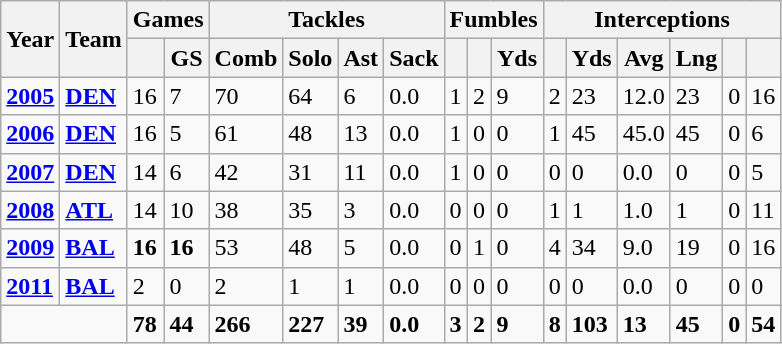<table class="wikitable">
<tr>
<th rowspan="2">Year</th>
<th rowspan="2">Team</th>
<th colspan="2">Games</th>
<th colspan="4">Tackles</th>
<th colspan="3">Fumbles</th>
<th colspan="6">Interceptions</th>
</tr>
<tr>
<th></th>
<th>GS</th>
<th>Comb</th>
<th>Solo</th>
<th>Ast</th>
<th>Sack</th>
<th></th>
<th></th>
<th>Yds</th>
<th></th>
<th>Yds</th>
<th>Avg</th>
<th>Lng</th>
<th></th>
<th></th>
</tr>
<tr>
<td><a href='#'><strong>2005</strong></a></td>
<td><a href='#'><strong>DEN</strong></a></td>
<td>16</td>
<td>7</td>
<td>70</td>
<td>64</td>
<td>6</td>
<td>0.0</td>
<td>1</td>
<td>2</td>
<td>9</td>
<td>2</td>
<td>23</td>
<td>12.0</td>
<td>23</td>
<td>0</td>
<td>16</td>
</tr>
<tr>
<td><a href='#'><strong>2006</strong></a></td>
<td><a href='#'><strong>DEN</strong></a></td>
<td>16</td>
<td>5</td>
<td>61</td>
<td>48</td>
<td>13</td>
<td>0.0</td>
<td>1</td>
<td>0</td>
<td>0</td>
<td>1</td>
<td>45</td>
<td>45.0</td>
<td>45</td>
<td>0</td>
<td>6</td>
</tr>
<tr>
<td><a href='#'><strong>2007</strong></a></td>
<td><a href='#'><strong>DEN</strong></a></td>
<td>14</td>
<td>6</td>
<td>42</td>
<td>31</td>
<td>11</td>
<td>0.0</td>
<td>1</td>
<td>0</td>
<td>0</td>
<td>0</td>
<td>0</td>
<td>0.0</td>
<td>0</td>
<td>0</td>
<td>5</td>
</tr>
<tr>
<td><a href='#'><strong>2008</strong></a></td>
<td><a href='#'><strong>ATL</strong></a></td>
<td>14</td>
<td>10</td>
<td>38</td>
<td>35</td>
<td>3</td>
<td>0.0</td>
<td>0</td>
<td>0</td>
<td>0</td>
<td>1</td>
<td>1</td>
<td>1.0</td>
<td>1</td>
<td>0</td>
<td>11</td>
</tr>
<tr>
<td><a href='#'><strong>2009</strong></a></td>
<td><a href='#'><strong>BAL</strong></a></td>
<td><strong>16</strong></td>
<td><strong>16</strong></td>
<td>53</td>
<td>48</td>
<td>5</td>
<td>0.0</td>
<td>0</td>
<td>1</td>
<td>0</td>
<td>4</td>
<td>34</td>
<td>9.0</td>
<td>19</td>
<td>0</td>
<td>16</td>
</tr>
<tr>
<td><a href='#'><strong>2011</strong></a></td>
<td><a href='#'><strong>BAL</strong></a></td>
<td>2</td>
<td>0</td>
<td>2</td>
<td>1</td>
<td>1</td>
<td>0.0</td>
<td>0</td>
<td>0</td>
<td>0</td>
<td>0</td>
<td>0</td>
<td>0.0</td>
<td>0</td>
<td>0</td>
<td>0</td>
</tr>
<tr class="sortbottom">
<td colspan="2"></td>
<td><strong>78</strong></td>
<td><strong>44</strong></td>
<td><strong>266</strong></td>
<td><strong>227</strong></td>
<td><strong>39</strong></td>
<td><strong>0.0</strong></td>
<td><strong>3</strong></td>
<td><strong>2</strong></td>
<td><strong>9</strong></td>
<td><strong>8</strong></td>
<td><strong>103</strong></td>
<td><strong>13</strong></td>
<td><strong>45</strong></td>
<td><strong>0</strong></td>
<td><strong>54</strong></td>
</tr>
</table>
